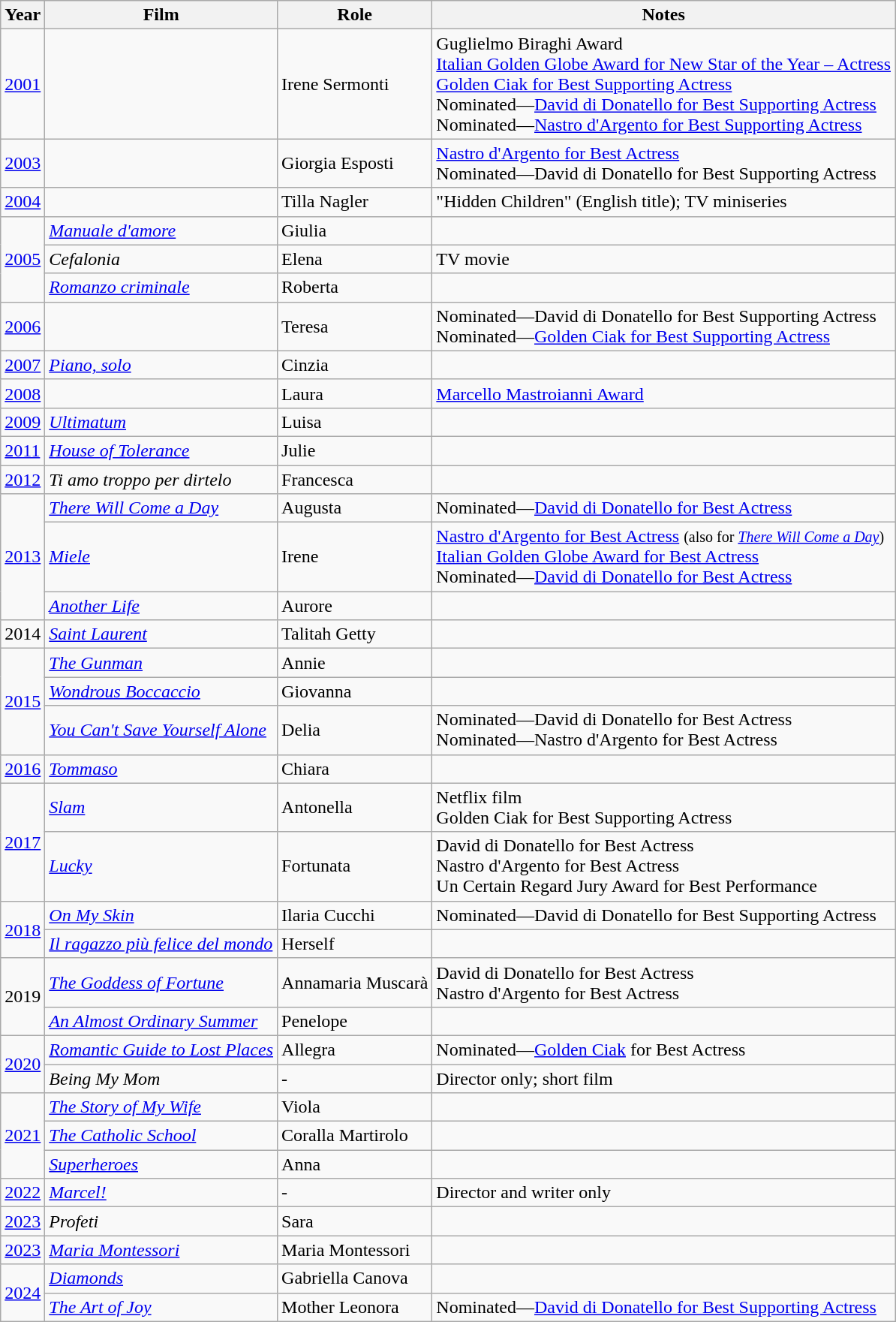<table class="wikitable sortable">
<tr>
<th>Year</th>
<th>Film</th>
<th>Role</th>
<th class="unsortable">Notes</th>
</tr>
<tr>
<td><a href='#'>2001</a></td>
<td><em></em></td>
<td>Irene Sermonti</td>
<td>Guglielmo Biraghi Award<br><a href='#'>Italian Golden Globe Award for New Star of the Year – Actress</a><br><a href='#'>Golden Ciak for Best Supporting Actress</a><br>Nominated—<a href='#'>David di Donatello for Best Supporting Actress</a><br>Nominated—<a href='#'>Nastro d'Argento for Best Supporting Actress</a></td>
</tr>
<tr>
<td><a href='#'>2003</a></td>
<td><em></em></td>
<td>Giorgia Esposti</td>
<td><a href='#'>Nastro d'Argento for Best Actress</a><br>Nominated—David di Donatello for Best Supporting Actress</td>
</tr>
<tr>
<td><a href='#'>2004</a></td>
<td><em></em></td>
<td>Tilla Nagler</td>
<td>"Hidden Children" (English title); TV miniseries</td>
</tr>
<tr>
<td rowspan=3><a href='#'>2005</a></td>
<td><em><a href='#'>Manuale d'amore</a></em></td>
<td>Giulia</td>
<td></td>
</tr>
<tr>
<td><em>Cefalonia</em></td>
<td>Elena</td>
<td>TV movie</td>
</tr>
<tr>
<td><em><a href='#'>Romanzo criminale</a></em></td>
<td>Roberta</td>
<td></td>
</tr>
<tr>
<td><a href='#'>2006</a></td>
<td><em></em></td>
<td>Teresa</td>
<td>Nominated—David di Donatello for Best Supporting Actress<br>Nominated—<a href='#'>Golden Ciak for Best Supporting Actress</a></td>
</tr>
<tr>
<td><a href='#'>2007</a></td>
<td><em><a href='#'>Piano, solo</a></em></td>
<td>Cinzia</td>
<td></td>
</tr>
<tr>
<td><a href='#'>2008</a></td>
<td><em></em></td>
<td>Laura</td>
<td><a href='#'>Marcello Mastroianni Award</a></td>
</tr>
<tr>
<td><a href='#'>2009</a></td>
<td><em><a href='#'>Ultimatum</a></em></td>
<td>Luisa</td>
<td></td>
</tr>
<tr>
<td><a href='#'>2011</a></td>
<td><em><a href='#'>House of Tolerance</a></em></td>
<td>Julie</td>
<td></td>
</tr>
<tr>
<td><a href='#'>2012</a></td>
<td><em>Ti amo troppo per dirtelo</em></td>
<td>Francesca</td>
<td></td>
</tr>
<tr>
<td rowspan=3><a href='#'>2013</a></td>
<td><em><a href='#'>There Will Come a Day</a></em></td>
<td>Augusta</td>
<td>Nominated—<a href='#'>David di Donatello for Best Actress</a></td>
</tr>
<tr>
<td><em><a href='#'>Miele</a></em></td>
<td>Irene</td>
<td><a href='#'>Nastro d'Argento for Best Actress</a> <small>(also for <em><a href='#'>There Will Come a Day</a></em>)</small><br><a href='#'>Italian Golden Globe Award for Best Actress</a><br>Nominated—<a href='#'>David di Donatello for Best Actress</a></td>
</tr>
<tr>
<td><em><a href='#'>Another Life</a></em></td>
<td>Aurore</td>
<td></td>
</tr>
<tr>
<td>2014</td>
<td><em><a href='#'>Saint Laurent</a></em></td>
<td>Talitah Getty</td>
<td></td>
</tr>
<tr>
<td rowspan=3><a href='#'>2015</a></td>
<td><em><a href='#'>The Gunman</a></em></td>
<td>Annie</td>
<td></td>
</tr>
<tr>
<td><em><a href='#'>Wondrous Boccaccio</a></em></td>
<td>Giovanna</td>
<td></td>
</tr>
<tr>
<td><em><a href='#'>You Can't Save Yourself Alone</a></em></td>
<td>Delia</td>
<td>Nominated—David di Donatello for Best Actress<br>Nominated—Nastro d'Argento for Best Actress</td>
</tr>
<tr>
<td><a href='#'>2016</a></td>
<td><em><a href='#'>Tommaso</a></em></td>
<td>Chiara</td>
<td></td>
</tr>
<tr>
<td rowspan=2><a href='#'>2017</a></td>
<td><em><a href='#'>Slam</a></em></td>
<td>Antonella</td>
<td>Netflix film<br>Golden Ciak for Best Supporting Actress</td>
</tr>
<tr>
<td><em><a href='#'>Lucky</a></em></td>
<td>Fortunata</td>
<td>David di Donatello for Best Actress<br>Nastro d'Argento for Best Actress<br>Un Certain Regard Jury Award for Best Performance</td>
</tr>
<tr>
<td rowspan=2><a href='#'>2018</a></td>
<td><em><a href='#'>On My Skin</a></em></td>
<td>Ilaria Cucchi</td>
<td>Nominated—David di Donatello for Best Supporting Actress</td>
</tr>
<tr>
<td><em><a href='#'>Il ragazzo più felice del mondo</a></em></td>
<td>Herself</td>
<td></td>
</tr>
<tr>
<td rowspan=2>2019</td>
<td><em><a href='#'>The Goddess of Fortune</a></em></td>
<td>Annamaria Muscarà</td>
<td>David di Donatello for Best Actress<br>Nastro d'Argento for Best Actress</td>
</tr>
<tr>
<td><em><a href='#'>An Almost Ordinary Summer</a></em></td>
<td>Penelope</td>
<td></td>
</tr>
<tr>
<td rowspan=2><a href='#'>2020</a></td>
<td><em><a href='#'>Romantic Guide to Lost Places</a></em></td>
<td>Allegra</td>
<td>Nominated—<a href='#'>Golden Ciak</a> for Best Actress</td>
</tr>
<tr>
<td><em>Being My Mom</em></td>
<td>-</td>
<td>Director only; short film</td>
</tr>
<tr>
<td rowspan=3><a href='#'>2021</a></td>
<td><em><a href='#'>The Story of My Wife</a></em></td>
<td>Viola</td>
<td></td>
</tr>
<tr>
<td><em><a href='#'>The Catholic School</a></em></td>
<td>Coralla Martirolo</td>
<td></td>
</tr>
<tr>
<td><em><a href='#'>Superheroes</a></em></td>
<td>Anna</td>
<td></td>
</tr>
<tr>
<td><a href='#'>2022</a></td>
<td><em><a href='#'>Marcel!</a></em></td>
<td>-</td>
<td>Director and writer only</td>
</tr>
<tr>
<td><a href='#'>2023</a></td>
<td><em>Profeti</em></td>
<td>Sara</td>
<td></td>
</tr>
<tr>
<td><a href='#'>2023</a></td>
<td><em><a href='#'>Maria Montessori</a></em></td>
<td>Maria Montessori</td>
<td></td>
</tr>
<tr>
<td rowspan=2><a href='#'>2024</a></td>
<td><em><a href='#'>Diamonds</a></em></td>
<td>Gabriella Canova</td>
<td></td>
</tr>
<tr>
<td><em><a href='#'>The Art of Joy</a></em></td>
<td>Mother Leonora</td>
<td>Nominated—<a href='#'>David di Donatello for Best Supporting Actress</a></td>
</tr>
</table>
